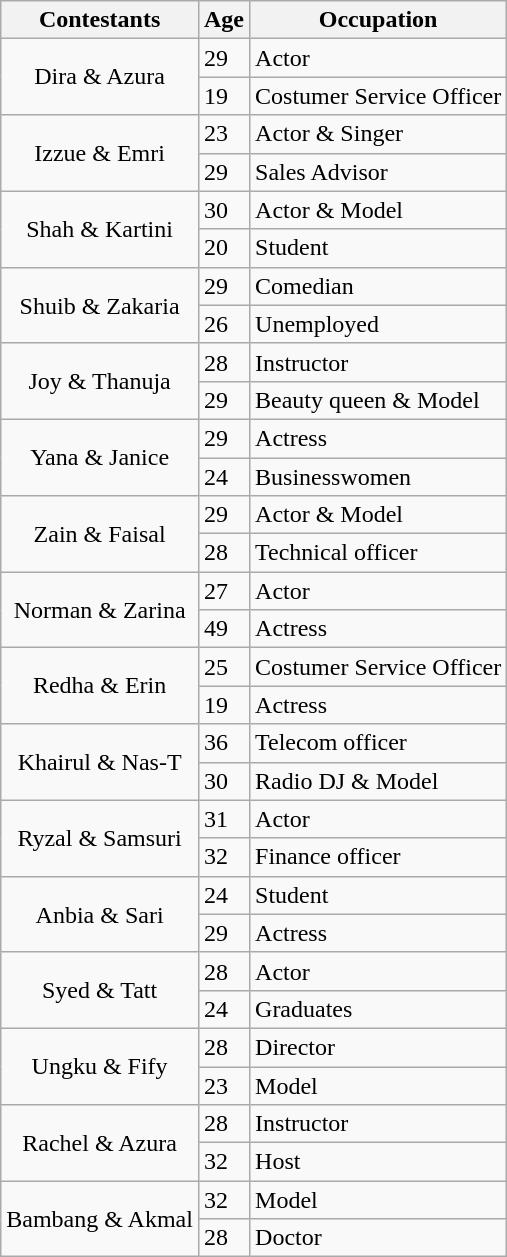<table class="wikitable">
<tr>
<th>Contestants</th>
<th>Age</th>
<th>Occupation</th>
</tr>
<tr>
<td rowspan=2 style="text-align:center;">Dira & Azura</td>
<td>29</td>
<td>Actor</td>
</tr>
<tr>
<td>19</td>
<td>Costumer Service Officer</td>
</tr>
<tr>
<td rowspan=2 style="text-align:center;">Izzue & Emri</td>
<td>23</td>
<td>Actor & Singer</td>
</tr>
<tr>
<td>29</td>
<td>Sales Advisor</td>
</tr>
<tr>
<td rowspan=2 style="text-align:center;">Shah & Kartini</td>
<td>30</td>
<td>Actor & Model</td>
</tr>
<tr>
<td>20</td>
<td>Student</td>
</tr>
<tr>
<td rowspan=2 style="text-align:center;">Shuib & Zakaria</td>
<td>29</td>
<td>Comedian</td>
</tr>
<tr>
<td>26</td>
<td>Unemployed</td>
</tr>
<tr>
<td rowspan=2 style="text-align:center;">Joy & Thanuja</td>
<td>28</td>
<td>Instructor</td>
</tr>
<tr>
<td>29</td>
<td>Beauty queen & Model</td>
</tr>
<tr>
<td rowspan=2 style="text-align:center;">Yana & Janice</td>
<td>29</td>
<td>Actress</td>
</tr>
<tr>
<td>24</td>
<td>Businesswomen</td>
</tr>
<tr>
<td rowspan=2 style="text-align:center;">Zain & Faisal</td>
<td>29</td>
<td>Actor & Model</td>
</tr>
<tr>
<td>28</td>
<td>Technical officer</td>
</tr>
<tr>
<td rowspan=2 style="text-align:center;">Norman & Zarina</td>
<td>27</td>
<td>Actor</td>
</tr>
<tr>
<td>49</td>
<td>Actress</td>
</tr>
<tr>
<td rowspan=2 style="text-align:center;">Redha & Erin</td>
<td>25</td>
<td>Costumer Service Officer</td>
</tr>
<tr>
<td>19</td>
<td>Actress</td>
</tr>
<tr>
<td rowspan=2 style="text-align:center;">Khairul & Nas-T</td>
<td>36</td>
<td>Telecom officer</td>
</tr>
<tr>
<td>30</td>
<td>Radio DJ & Model</td>
</tr>
<tr>
<td rowspan=2 style="text-align:center;">Ryzal & Samsuri</td>
<td>31</td>
<td>Actor</td>
</tr>
<tr>
<td>32</td>
<td>Finance officer</td>
</tr>
<tr>
<td rowspan=2 style="text-align:center;">Anbia & Sari</td>
<td>24</td>
<td>Student</td>
</tr>
<tr>
<td>29</td>
<td>Actress</td>
</tr>
<tr>
<td rowspan=2 style="text-align:center;">Syed & Tatt</td>
<td>28</td>
<td>Actor</td>
</tr>
<tr>
<td>24</td>
<td>Graduates</td>
</tr>
<tr>
<td rowspan=2 style="text-align:center;">Ungku & Fify</td>
<td>28</td>
<td>Director</td>
</tr>
<tr>
<td>23</td>
<td>Model</td>
</tr>
<tr>
<td rowspan=2 style="text-align:center;">Rachel & Azura</td>
<td>28</td>
<td>Instructor</td>
</tr>
<tr>
<td>32</td>
<td>Host</td>
</tr>
<tr>
<td rowspan=2 style="text-align:center;">Bambang & Akmal</td>
<td>32</td>
<td>Model</td>
</tr>
<tr>
<td>28</td>
<td>Doctor</td>
</tr>
</table>
